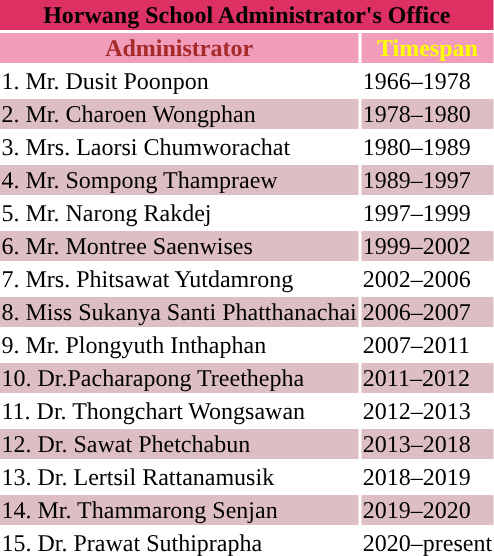<table class="toccolours">
<tr>
<td colspan = "3" style="background: #DE3163 " align="center"><span><strong>Horwang School Administrator's Office</strong></span></td>
</tr>
<tr>
<th style="background: #F19CBB; color:brown;">Administrator</th>
<th style="background: #F19CBB; color:yellow;">Timespan</th>
</tr>
<tr>
<td valign = "top">1. Mr. Dusit Poonpon</td>
<td valign = "top">1966–1978</td>
</tr>
<tr>
<td valign = "left" style="background: #DDBEC3">2. Mr. Charoen Wongphan</td>
<td valign = "top" style="background: #DDBEC3">1978–1980</td>
</tr>
<tr>
<td valign = "top">3. Mrs. Laorsi Chumworachat</td>
<td valign = "top">1980–1989</td>
</tr>
<tr>
<td valign = "left" style="background: #DDBEC3">4. Mr. Sompong Thampraew</td>
<td valign = "top" style="background: #DDBEC3">1989–1997</td>
</tr>
<tr>
<td valign = "top">5. Mr. Narong Rakdej</td>
<td valign = "top">1997–1999</td>
</tr>
<tr>
<td valign = "left" style="background: #DDBEC3">6. Mr. Montree Saenwises</td>
<td valign = "top" style="background: #DDBEC3">1999–2002</td>
</tr>
<tr>
<td valign = "top">7. Mrs. Phitsawat Yutdamrong</td>
<td valign = "top">2002–2006</td>
</tr>
<tr>
<td valign = "left" style="background: #DDBEC3">8. Miss Sukanya Santi Phatthanachai</td>
<td valign = "top" style="background: #DDBEC3">2006–2007</td>
</tr>
<tr>
<td valign = "top">9. Mr. Plongyuth Inthaphan</td>
<td valign = "top">2007–2011</td>
</tr>
<tr>
<td valign = "left" style="background: #DDBEC3">10. Dr.Pacharapong Treethepha</td>
<td valign = "top" style="background: #DDBEC3">2011–2012</td>
</tr>
<tr>
<td valign = "top">11. Dr. Thongchart Wongsawan</td>
<td valign = "top">2012–2013</td>
</tr>
<tr>
<td valign = "left" style="background: #DDBEC3">12. Dr. Sawat Phetchabun</td>
<td valign = "top" style="background: #DDBEC3">2013–2018</td>
</tr>
<tr>
<td valign="top">13. Dr. Lertsil Rattanamusik</td>
<td valign="top">2018–2019</td>
</tr>
<tr>
<td valign = "left" style="background: #DDBEC3">14. Mr. Thammarong Senjan</td>
<td valign = "top" style="background: #DDBEC3">2019–2020</td>
</tr>
<tr>
<td valign="top">15. Dr. Prawat Suthiprapha</td>
<td valign="top">2020–present</td>
</tr>
</table>
